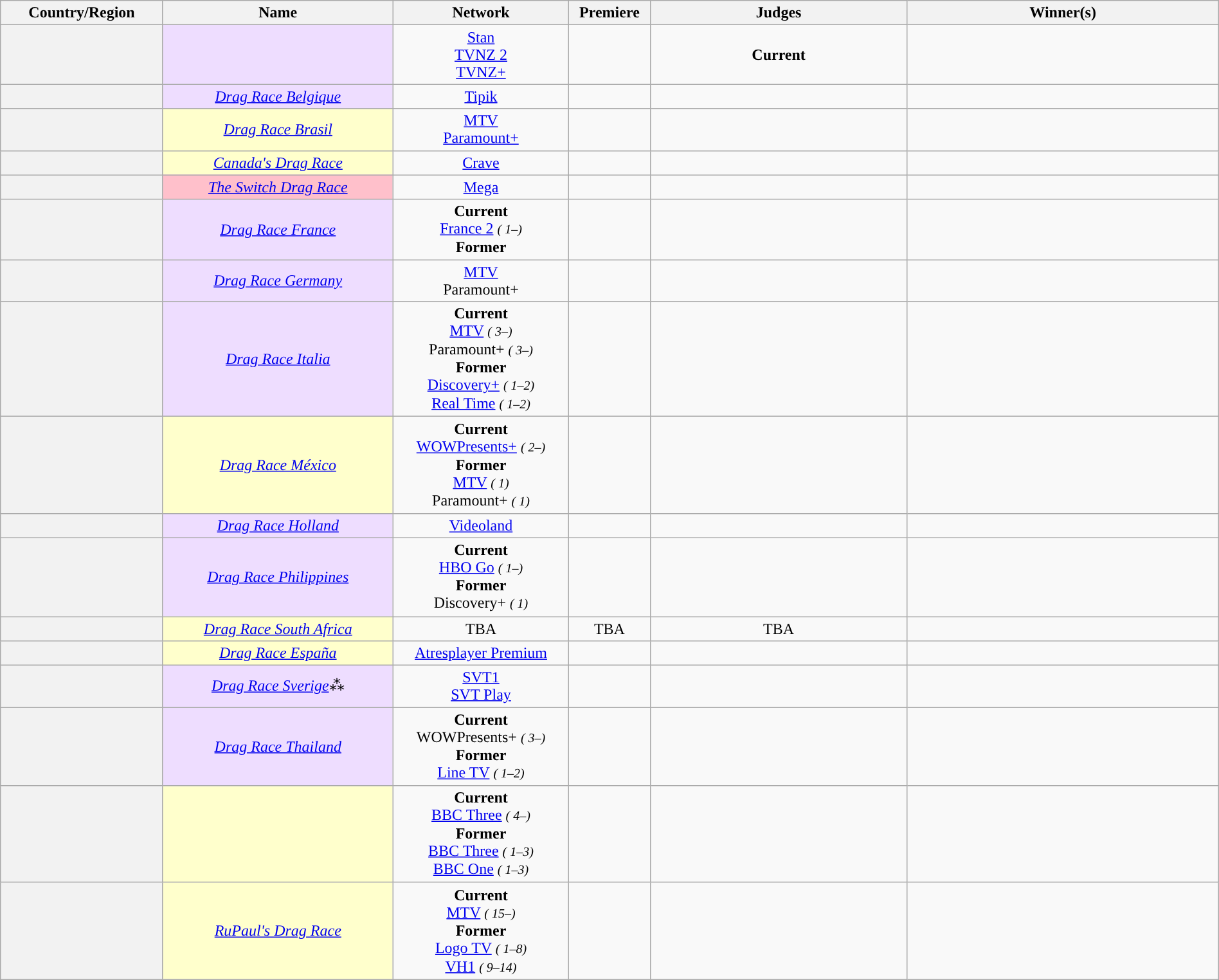<table class="wikitable sortable" style="text-align:center; line-height:18px; width:100%;">
<tr>
<th scope="col" style="width:12%;">Country/Region</th>
<th scope="col" style="width:17%;">Name</th>
<th scope="col" style="width:13%;">Network</th>
<th scope="col" style="width:06%;">Premiere</th>
<th scope="col" style="width:19%;">Judges</th>
<th scope="col" style="width:23%;">Winner(s)</th>
</tr>
<tr>
<th text-align:left; white-space: nowrap"><br></th>
<td style="background-color:#EEDDFF"></td>
<td><a href='#'>Stan</a><br><a href='#'>TVNZ 2</a><br><a href='#'>TVNZ+</a></td>
<td></td>
<td><strong>Current</strong></td>
<td></td>
</tr>
<tr>
<th text-align:left; white-space: nowrap"></th>
<td style="background-color:#EEDDFF"><em><a href='#'>Drag Race Belgique</a></em></td>
<td><a href='#'>Tipik</a></td>
<td></td>
<td></td>
<td></td>
</tr>
<tr>
<th text-align:left; white-space: nowrap"></th>
<td style="background-color:#FFFFCC"><em><a href='#'>Drag Race Brasil</a></em></td>
<td><a href='#'>MTV</a><br><a href='#'>Paramount+</a></td>
<td></td>
<td></td>
<td></td>
</tr>
<tr>
<th text-align:left; white-space: nowrap"></th>
<td style="background-color:#FFFFCC"><em><a href='#'>Canada's Drag Race</a></em></td>
<td><a href='#'>Crave</a></td>
<td></td>
<td></td>
<td></td>
</tr>
<tr>
<th text-align:left; white-space: nowrap"></th>
<td style="background-color: #FFC0CB"><em><a href='#'>The Switch Drag Race</a></em></td>
<td><a href='#'>Mega</a></td>
<td></td>
<td></td>
<td></td>
</tr>
<tr>
<th text-align:left; white-space: nowrap"></th>
<td style="background-color:#EEDDFF"><em><a href='#'>Drag Race France</a></em></td>
<td><strong>Current</strong><br><a href='#'>France 2</a> <small><em>( 1–)</em></small><br><strong>Former</strong><br></td>
<td></td>
<td></td>
<td></td>
</tr>
<tr>
<th text-align:left; white-space: nowrap"><br><br></th>
<td style="background-color:#EEDDFF"><em><a href='#'>Drag Race Germany</a></em></td>
<td><a href='#'>MTV</a><br>Paramount+</td>
<td></td>
<td></td>
<td></td>
</tr>
<tr>
<th text-align:left; white-space: nowrap"></th>
<td style="background-color:#EEDDFF"><em><a href='#'>Drag Race Italia</a></em></td>
<td><strong>Current</strong><br><a href='#'>MTV</a> <small><em>( 3–)</em></small><br>Paramount+ <small><em>( 3–)</em></small><br><strong>Former</strong><br><a href='#'>Discovery+</a> <small><em>( 1–2)</em></small><br><a href='#'>Real Time</a> <small><em>( 1–2)</em></small></td>
<td></td>
<td></td>
<td></td>
</tr>
<tr>
<th text-align:left; white-space: nowrap"></th>
<td style="background-color:#FFFFCC"><em><a href='#'>Drag Race México</a></em></td>
<td><strong>Current</strong><br><a href='#'>WOWPresents+</a> <small><em>( 2–)</em></small><br><strong>Former</strong><br><a href='#'>MTV</a> <small><em>( 1)</em></small><br>Paramount+ <small><em>( 1)</em></small></td>
<td></td>
<td></td>
<td></td>
</tr>
<tr>
<th text-align:left; white-space: nowrap"></th>
<td style="background-color: #EEDDFF"><em><a href='#'>Drag Race Holland</a></em></td>
<td><a href='#'>Videoland</a></td>
<td></td>
<td></td>
<td></td>
</tr>
<tr>
<th text-align:left; white-space: nowrap"></th>
<td style="background-color:#EEDDFF"><em> <a href='#'>Drag Race Philippines</a></em></td>
<td><strong>Current</strong><br><a href='#'>HBO Go</a> <small><em>( 1–)</em></small><br><strong>Former</strong><br>Discovery+ <small><em>( 1)</em></small></td>
<td></td>
<td></td>
<td></td>
</tr>
<tr>
<th scope="row"></th>
<td style="background-color:#FFFFCC"><em><a href='#'>Drag Race South Africa</a></em></td>
<td>TBA</td>
<td>TBA</td>
<td>TBA</td>
<td></td>
</tr>
<tr>
<th scope="row"></th>
<td style="background-color:#FFFFCC"><em><a href='#'>Drag Race España</a></em></td>
<td><a href='#'>Atresplayer Premium</a></td>
<td></td>
<td></td>
<td></td>
</tr>
<tr>
<th text-align:left; white-space: nowrap"></th>
<td style="background-color:#EEDDFF"><em><a href='#'>Drag Race Sverige</a></em>⁂</td>
<td><a href='#'>SVT1</a><br><a href='#'>SVT Play</a></td>
<td></td>
<td></td>
<td></td>
</tr>
<tr>
<th text-align:left; white-space: nowrap"></th>
<td style="background-color:#EEDDFF"><em><a href='#'>Drag Race Thailand</a></em></td>
<td><strong>Current</strong><br>WOWPresents+ <small><em>( 3–)</em></small><br><strong>Former</strong><br><a href='#'>Line TV</a> <small><em>( 1–2)</em></small></td>
<td></td>
<td></td>
<td></td>
</tr>
<tr>
<th text-align:left; white-space: nowrap"></th>
<td style="background-color:#FFFFCC"></td>
<td><strong>Current</strong><br><a href='#'>BBC Three</a> <small><em>( 4–)</em></small><br><strong>Former</strong><br><a href='#'>BBC Three</a> <small><em>( 1–3)</em></small><br><a href='#'>BBC One</a> <small><em>( 1–3)</em></small></td>
<td></td>
<td></td>
<td></td>
</tr>
<tr>
<th scope="row"></th>
<td style="background-color:#FFFFCC"><em><a href='#'>RuPaul's Drag Race</a></em></td>
<td><strong>Current</strong><br><a href='#'>MTV</a> <small><em>( 15–)</em></small><br><strong>Former</strong><br><a href='#'>Logo TV</a> <small><em>( 1–8)</em></small><br><a href='#'>VH1</a> <small><em>( 9–14)</em></small></td>
<td></td>
<td></td>
<td></td>
</tr>
</table>
